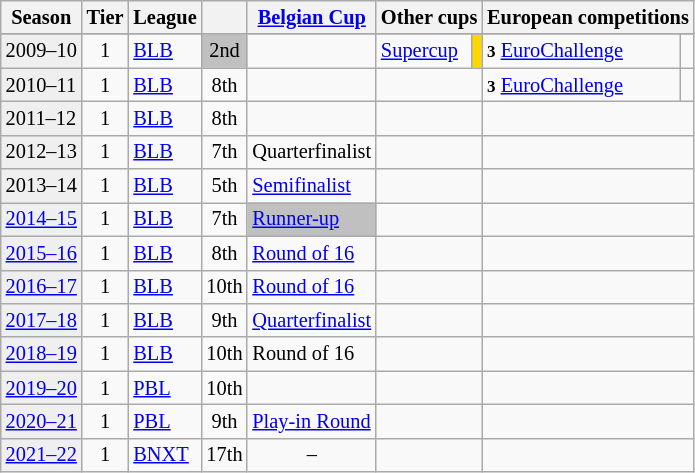<table class="wikitable" style="font-size:85%">
<tr bgcolor=>
<th>Season</th>
<th>Tier</th>
<th>League</th>
<th></th>
<th><a href='#'>Belgian Cup</a></th>
<th colspan=2>Other cups</th>
<th colspan=2>European competitions</th>
</tr>
<tr>
</tr>
<tr>
<td bgcolor=efefef>2009–10</td>
<td align=center>1</td>
<td><a href='#'>BLB</a></td>
<td bgcolor=silver align=center>2nd</td>
<td></td>
<td><a href='#'>Supercup</a></td>
<td bgcolor=gold align=center></td>
<td><small><strong>3</strong></small> <a href='#'>EuroChallenge</a></td>
<td align=center></td>
</tr>
<tr>
<td bgcolor=efefef>2010–11</td>
<td align=center>1</td>
<td><a href='#'>BLB</a></td>
<td align=center>8th</td>
<td></td>
<td colspan=2></td>
<td><small><strong>3</strong></small> <a href='#'>EuroChallenge</a></td>
<td align=center></td>
</tr>
<tr>
<td bgcolor=efefef>2011–12</td>
<td align=center>1</td>
<td><a href='#'>BLB</a></td>
<td align=center>8th</td>
<td></td>
<td colspan=2></td>
<td colspan=3></td>
</tr>
<tr>
<td bgcolor=efefef>2012–13</td>
<td align=center>1</td>
<td><a href='#'>BLB</a></td>
<td align=center>7th</td>
<td>Quarterfinalist</td>
<td colspan=2></td>
<td colspan=3></td>
</tr>
<tr>
<td bgcolor=efefef>2013–14</td>
<td align=center>1</td>
<td><a href='#'>BLB</a></td>
<td align=center>5th</td>
<td><a href='#'>Semifinalist</a></td>
<td colspan=2></td>
<td colspan=3></td>
</tr>
<tr>
<td bgcolor=efefef><a href='#'>2014–15</a></td>
<td align=center>1</td>
<td><a href='#'>BLB</a></td>
<td align=center>7th</td>
<td bgcolor=silver><a href='#'>Runner-up</a></td>
<td colspan=2></td>
<td colspan=3></td>
</tr>
<tr>
<td bgcolor=efefef><a href='#'>2015–16</a></td>
<td align=center>1</td>
<td><a href='#'>BLB</a></td>
<td align=center>8th</td>
<td><a href='#'>Round of 16</a></td>
<td colspan=2></td>
<td colspan=3></td>
</tr>
<tr>
<td bgcolor=efefef><a href='#'>2016–17</a></td>
<td align=center>1</td>
<td><a href='#'>BLB</a></td>
<td align=center>10th</td>
<td><a href='#'>Round of 16</a></td>
<td colspan=2></td>
<td colspan=3></td>
</tr>
<tr>
<td bgcolor=efefef><a href='#'>2017–18</a></td>
<td align=center>1</td>
<td><a href='#'>BLB</a></td>
<td align=center>9th</td>
<td><a href='#'>Quarterfinalist</a></td>
<td colspan=2></td>
<td colspan=3></td>
</tr>
<tr>
<td style="background:#efefef;"><a href='#'>2018–19</a></td>
<td align="center">1</td>
<td><a href='#'>BLB</a></td>
<td style="background: " align="center">10th</td>
<td>Round of 16</td>
<td colspan=2></td>
<td colspan=3></td>
</tr>
<tr>
<td style="background:#efefef;"><a href='#'>2019–20</a></td>
<td align="center">1</td>
<td><a href='#'>PBL</a></td>
<td style="background: " align="center">10th</td>
<td></td>
<td colspan=2></td>
<td colspan=3></td>
</tr>
<tr>
<td style="background:#efefef;"><a href='#'>2020–21</a></td>
<td align="center">1</td>
<td><a href='#'>PBL</a></td>
<td style="background: " align="center">9th</td>
<td><a href='#'>Play-in Round</a></td>
<td colspan=2></td>
<td colspan=3></td>
</tr>
<tr>
<td style="background:#efefef;"><a href='#'>2021–22</a></td>
<td align="center">1</td>
<td><a href='#'>BNXT</a></td>
<td style="background: " align="center">17th</td>
<td align=center>–</td>
<td colspan=2></td>
<td colspan=3></td>
</tr>
</table>
